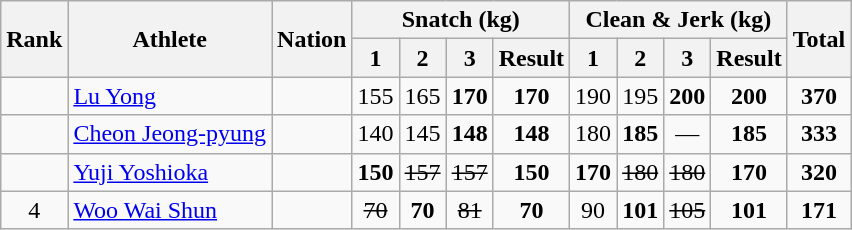<table class="wikitable sortable" style="text-align:center;">
<tr>
<th rowspan=2>Rank</th>
<th rowspan=2>Athlete</th>
<th rowspan=2>Nation</th>
<th colspan=4>Snatch (kg)</th>
<th colspan=4>Clean & Jerk (kg)</th>
<th rowspan=2>Total</th>
</tr>
<tr>
<th>1</th>
<th>2</th>
<th>3</th>
<th>Result</th>
<th>1</th>
<th>2</th>
<th>3</th>
<th>Result</th>
</tr>
<tr>
<td></td>
<td align=left><a href='#'>Lu Yong</a></td>
<td align=left></td>
<td>155</td>
<td>165</td>
<td><strong>170</strong></td>
<td><strong>170</strong></td>
<td>190</td>
<td>195</td>
<td><strong>200</strong></td>
<td><strong>200</strong></td>
<td><strong>370</strong></td>
</tr>
<tr>
<td></td>
<td align=left><a href='#'>Cheon Jeong-pyung</a></td>
<td align=left></td>
<td>140</td>
<td>145</td>
<td><strong>148</strong></td>
<td><strong>148</strong></td>
<td>180</td>
<td><strong>185</strong></td>
<td>—</td>
<td><strong>185</strong></td>
<td><strong>333</strong></td>
</tr>
<tr>
<td></td>
<td align=left><a href='#'>Yuji Yoshioka</a></td>
<td align=left></td>
<td><strong>150</strong></td>
<td><s>157</s></td>
<td><s>157</s></td>
<td><strong>150</strong></td>
<td><strong>170</strong></td>
<td><s>180</s></td>
<td><s>180</s></td>
<td><strong>170</strong></td>
<td><strong>320</strong></td>
</tr>
<tr>
<td>4</td>
<td align=left><a href='#'>Woo Wai Shun</a></td>
<td align=left></td>
<td><s>70</s></td>
<td><strong>70</strong></td>
<td><s>81</s></td>
<td><strong>70</strong></td>
<td>90</td>
<td><strong>101</strong></td>
<td><s>105</s></td>
<td><strong>101</strong></td>
<td><strong>171</strong></td>
</tr>
</table>
